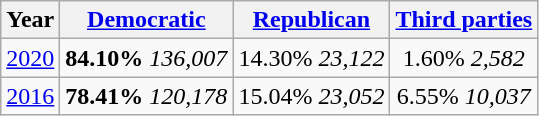<table class="wikitable">
<tr>
<th>Year</th>
<th><a href='#'>Democratic</a></th>
<th><a href='#'>Republican</a></th>
<th><a href='#'>Third parties</a></th>
</tr>
<tr>
<td align="center" ><a href='#'>2020</a></td>
<td align="center" ><strong>84.10%</strong> <em>136,007</em></td>
<td align="center" >14.30% <em>23,122</em></td>
<td align="center" >1.60% <em>2,582</em></td>
</tr>
<tr>
<td align="center" ><a href='#'>2016</a></td>
<td align="center" ><strong>78.41%</strong> <em>120,178</em></td>
<td align="center" >15.04% <em>23,052</em></td>
<td align="center" >6.55% <em>10,037</em></td>
</tr>
</table>
